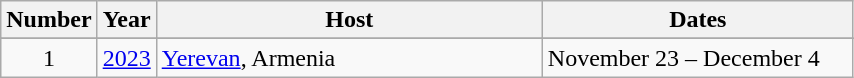<table class="wikitable">
<tr>
<th width=20>Number</th>
<th width=20>Year</th>
<th width=250>Host</th>
<th width=200>Dates</th>
</tr>
<tr style="background:#9acdff;">
</tr>
<tr>
<td align=center>1</td>
<td><a href='#'>2023</a></td>
<td> <a href='#'>Yerevan</a>, Armenia</td>
<td>November 23 – December 4</td>
</tr>
</table>
